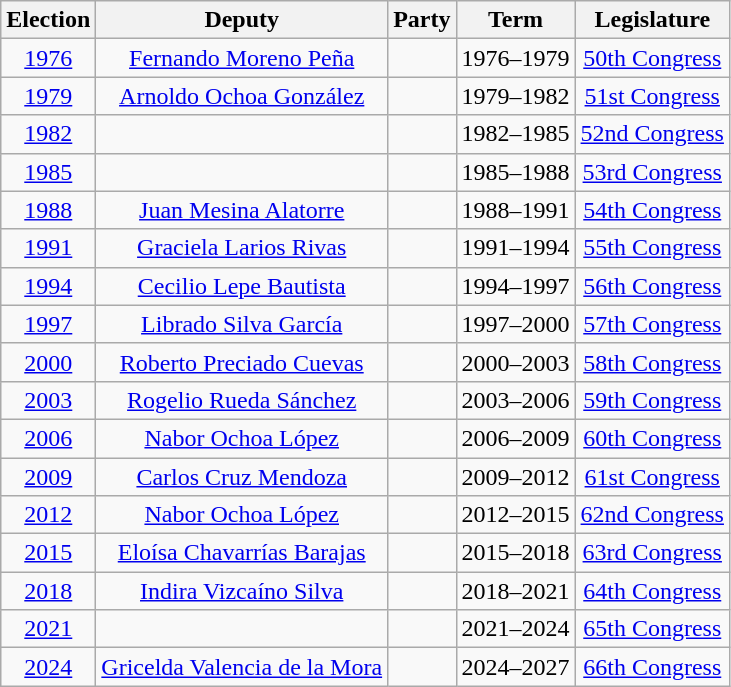<table class="wikitable sortable" style="text-align:center">
<tr>
<th>Election</th>
<th class="unsortable">Deputy</th>
<th class="unsortable">Party</th>
<th class="unsortable">Term</th>
<th class="unsortable">Legislature</th>
</tr>
<tr>
<td><a href='#'>1976</a></td>
<td><a href='#'>Fernando Moreno Peña</a></td>
<td></td>
<td>1976–1979</td>
<td><a href='#'>50th Congress</a></td>
</tr>
<tr>
<td><a href='#'>1979</a></td>
<td><a href='#'>Arnoldo Ochoa González</a></td>
<td></td>
<td>1979–1982</td>
<td><a href='#'>51st Congress</a></td>
</tr>
<tr>
<td><a href='#'>1982</a></td>
<td></td>
<td></td>
<td>1982–1985</td>
<td><a href='#'>52nd Congress</a></td>
</tr>
<tr>
<td><a href='#'>1985</a></td>
<td></td>
<td></td>
<td>1985–1988</td>
<td><a href='#'>53rd Congress</a></td>
</tr>
<tr>
<td><a href='#'>1988</a></td>
<td><a href='#'>Juan Mesina Alatorre</a></td>
<td></td>
<td>1988–1991</td>
<td><a href='#'>54th Congress</a></td>
</tr>
<tr>
<td><a href='#'>1991</a></td>
<td><a href='#'>Graciela Larios Rivas</a></td>
<td></td>
<td>1991–1994</td>
<td><a href='#'>55th Congress</a></td>
</tr>
<tr>
<td><a href='#'>1994</a></td>
<td><a href='#'>Cecilio Lepe Bautista</a></td>
<td></td>
<td>1994–1997</td>
<td><a href='#'>56th Congress</a></td>
</tr>
<tr>
<td><a href='#'>1997</a></td>
<td><a href='#'>Librado Silva García</a></td>
<td></td>
<td>1997–2000</td>
<td><a href='#'>57th Congress</a></td>
</tr>
<tr>
<td><a href='#'>2000</a></td>
<td><a href='#'>Roberto Preciado Cuevas</a></td>
<td></td>
<td>2000–2003</td>
<td><a href='#'>58th Congress</a></td>
</tr>
<tr>
<td><a href='#'>2003</a></td>
<td><a href='#'>Rogelio Rueda Sánchez</a></td>
<td></td>
<td>2003–2006</td>
<td><a href='#'>59th Congress</a></td>
</tr>
<tr>
<td><a href='#'>2006</a></td>
<td><a href='#'>Nabor Ochoa López</a></td>
<td> </td>
<td>2006–2009</td>
<td><a href='#'>60th Congress</a></td>
</tr>
<tr>
<td><a href='#'>2009</a></td>
<td><a href='#'>Carlos Cruz Mendoza</a></td>
<td></td>
<td>2009–2012</td>
<td><a href='#'>61st Congress</a></td>
</tr>
<tr>
<td><a href='#'>2012</a></td>
<td><a href='#'>Nabor Ochoa López</a></td>
<td></td>
<td>2012–2015</td>
<td><a href='#'>62nd Congress</a></td>
</tr>
<tr>
<td><a href='#'>2015</a></td>
<td><a href='#'>Eloísa Chavarrías Barajas</a></td>
<td></td>
<td>2015–2018</td>
<td><a href='#'>63rd Congress</a></td>
</tr>
<tr>
<td><a href='#'>2018</a></td>
<td><a href='#'>Indira Vizcaíno Silva</a><br></td>
<td></td>
<td>2018–2021</td>
<td><a href='#'>64th Congress</a></td>
</tr>
<tr>
<td><a href='#'>2021</a></td>
<td><br></td>
<td></td>
<td>2021–2024</td>
<td><a href='#'>65th Congress</a></td>
</tr>
<tr>
<td><a href='#'>2024</a></td>
<td><a href='#'>Gricelda Valencia de la Mora</a></td>
<td></td>
<td>2024–2027</td>
<td><a href='#'>66th Congress</a></td>
</tr>
</table>
